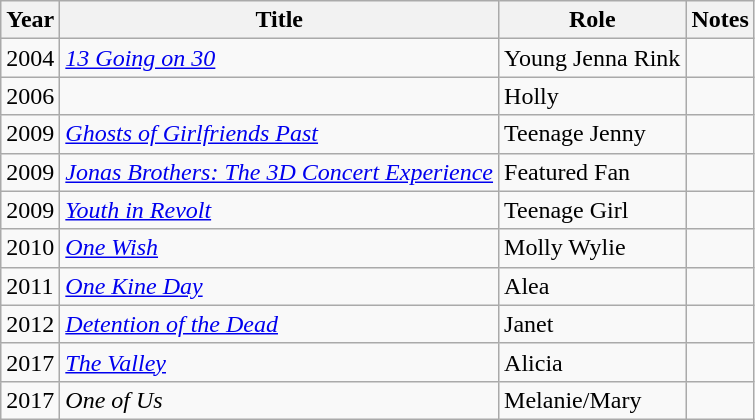<table class="wikitable sortable">
<tr>
<th>Year</th>
<th>Title</th>
<th>Role</th>
<th class="unsortable">Notes</th>
</tr>
<tr>
<td>2004</td>
<td><em><a href='#'>13 Going on 30</a></em></td>
<td>Young Jenna Rink</td>
<td></td>
</tr>
<tr>
<td>2006</td>
<td><em></em></td>
<td>Holly</td>
<td></td>
</tr>
<tr>
<td>2009</td>
<td><em><a href='#'>Ghosts of Girlfriends Past</a></em></td>
<td>Teenage Jenny</td>
<td></td>
</tr>
<tr>
<td>2009</td>
<td><em><a href='#'>Jonas Brothers: The 3D Concert Experience</a></em></td>
<td>Featured Fan</td>
<td></td>
</tr>
<tr>
<td>2009</td>
<td><em><a href='#'>Youth in Revolt</a></em></td>
<td>Teenage Girl</td>
<td></td>
</tr>
<tr>
<td>2010</td>
<td><em><a href='#'>One Wish</a></em></td>
<td>Molly Wylie</td>
<td></td>
</tr>
<tr>
<td>2011</td>
<td><em><a href='#'>One Kine Day</a></em></td>
<td>Alea</td>
<td></td>
</tr>
<tr>
<td>2012</td>
<td><em><a href='#'>Detention of the Dead</a></em></td>
<td>Janet</td>
<td></td>
</tr>
<tr>
<td>2017</td>
<td><em><a href='#'>The Valley</a></em></td>
<td>Alicia</td>
<td></td>
</tr>
<tr>
<td>2017</td>
<td><em>One of Us</em></td>
<td>Melanie/Mary</td>
<td></td>
</tr>
</table>
